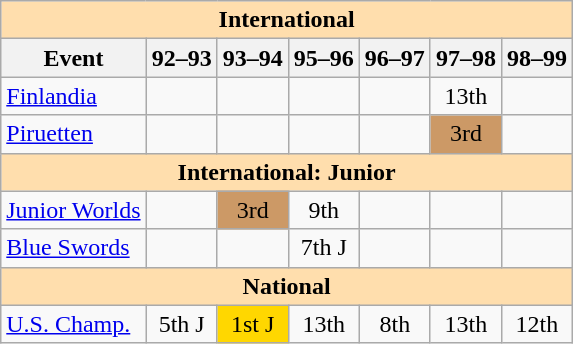<table class="wikitable" style="text-align:center">
<tr>
<th colspan="7" style="background-color: #ffdead; " align="center">International</th>
</tr>
<tr>
<th>Event</th>
<th>92–93</th>
<th>93–94</th>
<th>95–96</th>
<th>96–97</th>
<th>97–98</th>
<th>98–99</th>
</tr>
<tr>
<td align=left><a href='#'>Finlandia</a></td>
<td></td>
<td></td>
<td></td>
<td></td>
<td>13th</td>
<td></td>
</tr>
<tr>
<td align=left><a href='#'>Piruetten</a></td>
<td></td>
<td></td>
<td></td>
<td></td>
<td bgcolor=cc9966>3rd</td>
<td></td>
</tr>
<tr>
<th colspan="7" style="background-color: #ffdead; " align="center">International: Junior</th>
</tr>
<tr>
<td align=left><a href='#'>Junior Worlds</a></td>
<td></td>
<td bgcolor="cc9966">3rd</td>
<td>9th</td>
<td></td>
<td></td>
<td></td>
</tr>
<tr>
<td align=left><a href='#'>Blue Swords</a></td>
<td></td>
<td></td>
<td>7th J</td>
<td></td>
<td></td>
<td></td>
</tr>
<tr>
<th colspan="7" style="background-color: #ffdead; " align="center">National</th>
</tr>
<tr>
<td align=left><a href='#'>U.S. Champ.</a></td>
<td>5th J</td>
<td bgcolor=gold>1st J</td>
<td>13th</td>
<td>8th</td>
<td>13th</td>
<td>12th</td>
</tr>
</table>
